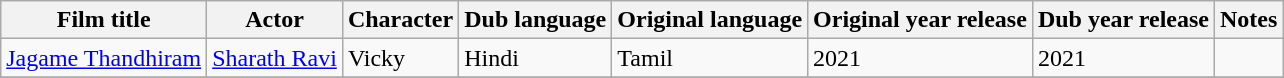<table class="wikitable">
<tr>
<th>Film title</th>
<th>Actor</th>
<th>Character</th>
<th>Dub language</th>
<th>Original language</th>
<th>Original year release</th>
<th>Dub year release</th>
<th>Notes</th>
</tr>
<tr>
<td><a href='#'>Jagame Thandhiram</a></td>
<td><a href='#'>Sharath Ravi</a></td>
<td>Vicky</td>
<td>Hindi</td>
<td>Tamil</td>
<td>2021</td>
<td>2021</td>
<td></td>
</tr>
<tr>
</tr>
</table>
